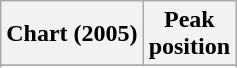<table class="wikitable sortable plainrowheaders" style="text-align:center;">
<tr>
<th scope="col">Chart (2005)</th>
<th scope="col">Peak<br>position</th>
</tr>
<tr>
</tr>
<tr>
</tr>
<tr>
</tr>
</table>
